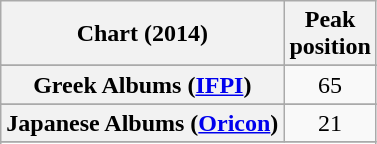<table class="wikitable sortable plainrowheaders" style="text-align:center;">
<tr>
<th scope="col">Chart (2014)</th>
<th scope="col">Peak<br>position</th>
</tr>
<tr>
</tr>
<tr>
</tr>
<tr>
</tr>
<tr>
</tr>
<tr>
</tr>
<tr>
</tr>
<tr>
</tr>
<tr>
</tr>
<tr>
</tr>
<tr>
<th scope="row">Greek Albums (<a href='#'>IFPI</a>)</th>
<td>65</td>
</tr>
<tr>
</tr>
<tr>
</tr>
<tr>
</tr>
<tr>
<th scope="row">Japanese Albums (<a href='#'>Oricon</a>)</th>
<td>21</td>
</tr>
<tr>
</tr>
<tr>
</tr>
<tr>
</tr>
<tr>
</tr>
<tr>
</tr>
<tr>
</tr>
<tr>
</tr>
<tr>
</tr>
<tr>
</tr>
<tr>
</tr>
<tr>
</tr>
<tr>
</tr>
<tr>
</tr>
</table>
